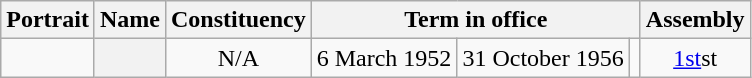<table class="wikitable" style="text-align:center">
<tr>
<th scope="col">Portrait</th>
<th scope="col">Name</th>
<th scope="col">Constituency</th>
<th colspan="3" scope="colgroup">Term in office</th>
<th scope="col">Assembly</th>
</tr>
<tr align="center">
<td></td>
<th scope="row"></th>
<td>N/A</td>
<td>6 March 1952</td>
<td>31 October 1956</td>
<td></td>
<td><a href='#'>1st</a>st</td>
</tr>
</table>
